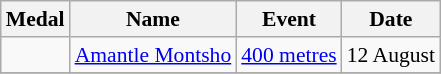<table class="wikitable" style="font-size:90%">
<tr>
<th>Medal</th>
<th>Name</th>
<th>Event</th>
<th>Date</th>
</tr>
<tr>
<td></td>
<td><a href='#'>Amantle Montsho</a></td>
<td><a href='#'>400 metres</a></td>
<td>12 August</td>
</tr>
<tr>
</tr>
</table>
